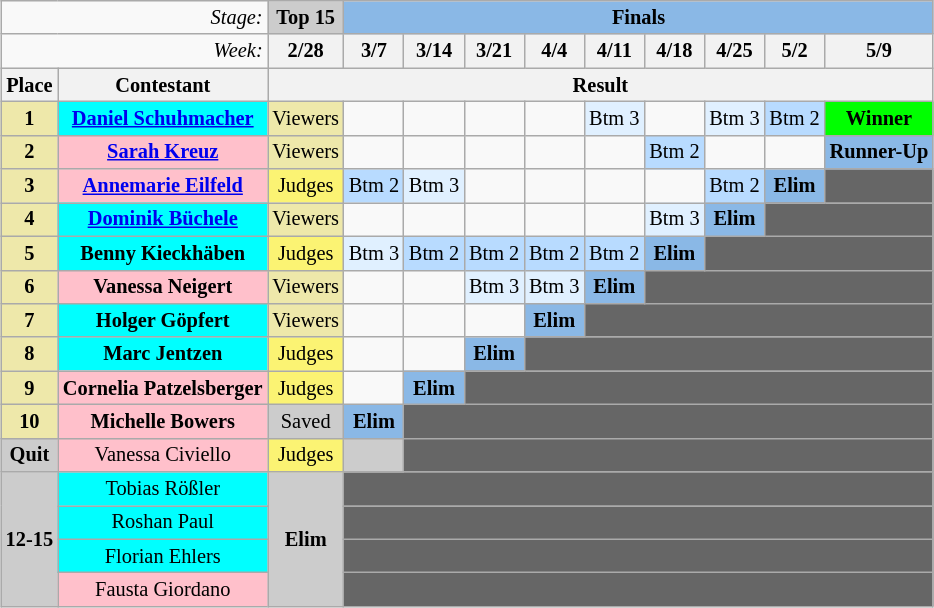<table class="wikitable" style="text-align:center; font-size:85%; margin:1em auto;">
<tr>
<td style="text-align:right;" colspan="2"><em>Stage:</em></td>
<td style="background:#ccc;"><strong>Top 15</strong></td>
<td style="background:#8ab8e6;" colspan="9"><strong>Finals</strong></td>
</tr>
<tr>
<td style="text-align:right;" colspan="2"><em>Week:</em></td>
<th>2/28</th>
<th>3/7</th>
<th>3/14</th>
<th>3/21</th>
<th>4/4</th>
<th>4/11</th>
<th>4/18</th>
<th>4/25</th>
<th>5/2</th>
<th>5/9</th>
</tr>
<tr>
<th>Place</th>
<th>Contestant</th>
<th colspan="38" style="text-align:center;">Result</th>
</tr>
<tr>
<td style="text-align:center; background:palegoldenrod;"><strong>1</strong></td>
<td style="background:cyan;"><strong><a href='#'>Daniel Schuhmacher</a></strong></td>
<td style="background:palegoldenrod; text-align:center;">Viewers</td>
<td></td>
<td></td>
<td></td>
<td></td>
<td style="background:#e0f0ff;">Btm 3</td>
<td></td>
<td style="background:#e0f0ff;">Btm 3</td>
<td style="background:#b8dbff;">Btm 2</td>
<td style="background:lime; text-align:center;"><strong>Winner</strong></td>
</tr>
<tr>
<td style="text-align:center; background:palegoldenrod;"><strong>2</strong></td>
<td style="background:pink;"><strong><a href='#'>Sarah Kreuz</a></strong></td>
<td style="background:palegoldenrod; text-align:center;">Viewers</td>
<td></td>
<td></td>
<td></td>
<td></td>
<td></td>
<td style="background:#b8dbff;">Btm 2</td>
<td></td>
<td></td>
<td style="background:#8ab8e6;"><strong>Runner-Up</strong></td>
</tr>
<tr>
<td style="text-align:center; background:palegoldenrod;"><strong>3</strong></td>
<td style="background:pink;"><strong><a href='#'>Annemarie Eilfeld</a></strong></td>
<td style="background:#fbf373; text-align:center;">Judges</td>
<td style="background:#b8dbff;">Btm 2</td>
<td style="background:#e0f0ff;">Btm 3</td>
<td></td>
<td></td>
<td></td>
<td></td>
<td style="background:#b8dbff;">Btm 2</td>
<td style="background:#8ab8e6;"><strong>Elim</strong></td>
<td style="background:#666;"></td>
</tr>
<tr>
<td style="text-align:center; background:palegoldenrod;"><strong>4</strong></td>
<td style="background:cyan;"><strong><a href='#'>Dominik Büchele</a></strong></td>
<td style="background:palegoldenrod; text-align:center;">Viewers</td>
<td></td>
<td></td>
<td></td>
<td></td>
<td></td>
<td style="background:#e0f0ff;">Btm 3</td>
<td style="background:#8ab8e6;"><strong>Elim</strong></td>
<td colspan="2" style="background:#666;"></td>
</tr>
<tr>
<td style="text-align:center; background:palegoldenrod;"><strong>5</strong></td>
<td style="background:cyan;"><strong>Benny Kieckhäben</strong></td>
<td style="background:#fbf373; text-align:center;">Judges</td>
<td style="background:#e0f0ff;">Btm 3</td>
<td style="background:#b8dbff;">Btm 2</td>
<td style="background:#b8dbff;">Btm 2</td>
<td style="background:#b8dbff;">Btm 2</td>
<td style="background:#b8dbff;">Btm 2</td>
<td style="background:#8ab8e6;"><strong>Elim</strong></td>
<td colspan="3" style="background:#666;"></td>
</tr>
<tr>
<td style="text-align:center; background:palegoldenrod;"><strong>6</strong></td>
<td style="background:pink;"><strong>Vanessa Neigert</strong></td>
<td style="background:palegoldenrod; text-align:center;">Viewers</td>
<td></td>
<td></td>
<td style="background:#e0f0ff;">Btm 3</td>
<td style="background:#e0f0ff;">Btm 3</td>
<td style="background:#8ab8e6;"><strong>Elim</strong></td>
<td colspan="4" style="background:#666;"></td>
</tr>
<tr>
<td style="text-align:center; background:palegoldenrod;"><strong>7</strong></td>
<td style="background:cyan;"><strong>Holger Göpfert</strong></td>
<td style="background:palegoldenrod; text-align:center;">Viewers</td>
<td></td>
<td></td>
<td></td>
<td style="background:#8ab8e6;"><strong>Elim</strong></td>
<td colspan="5" style="background:#666;"></td>
</tr>
<tr>
<td style="text-align:center; background:palegoldenrod;"><strong>8</strong></td>
<td style="background:cyan;"><strong>Marc Jentzen</strong></td>
<td style="background:#fbf373; text-align:center;">Judges</td>
<td></td>
<td></td>
<td style="background:#8ab8e6;"><strong>Elim</strong></td>
<td colspan="6" style="background:#666;"></td>
</tr>
<tr>
<td style="text-align:center; background:palegoldenrod;"><strong>9</strong></td>
<td style="background:pink;"><strong>Cornelia Patzelsberger</strong></td>
<td style="background:#fbf373; text-align:center;">Judges</td>
<td></td>
<td style="background:#8ab8e6;"><strong>Elim</strong></td>
<td colspan="7" style="background:#666;"></td>
</tr>
<tr>
<td style="text-align:center; background:palegoldenrod;"><strong>10</strong></td>
<td style="background:Pink;"><strong>Michelle Bowers</strong></td>
<td style="background:#ccc; text-align:center;">Saved</td>
<td style="background:#8ab8e6;"><strong>Elim</strong></td>
<td colspan="8" style="background:#666;"></td>
</tr>
<tr>
<td style="text-align:center; background:#ccc;"><strong>Quit</strong></td>
<td style="background:pink;">Vanessa Civiello</td>
<td style="background:#fbf373; text-align:center;">Judges</td>
<td style="background:#ccc; text-align:center;"></td>
<td colspan="8" style="background:#666;"></td>
</tr>
<tr>
<td style="text-align:center; background:#ccc;" rowspan="4"><strong>12-15</strong></td>
<td style="background:cyan;">Tobias Rößler</td>
<td style="background:#ccc; text-align:center;" rowspan="4"><strong>Elim</strong></td>
<td colspan="9" style="background:#666;"></td>
</tr>
<tr>
<td style="background:cyan;">Roshan Paul</td>
<td colspan="9" style="background:#666;"></td>
</tr>
<tr>
<td style="background:cyan;">Florian Ehlers</td>
<td colspan="9" style="background:#666;"></td>
</tr>
<tr>
<td style="background:pink;">Fausta Giordano</td>
<td colspan="9" style="background:#666;"></td>
</tr>
</table>
